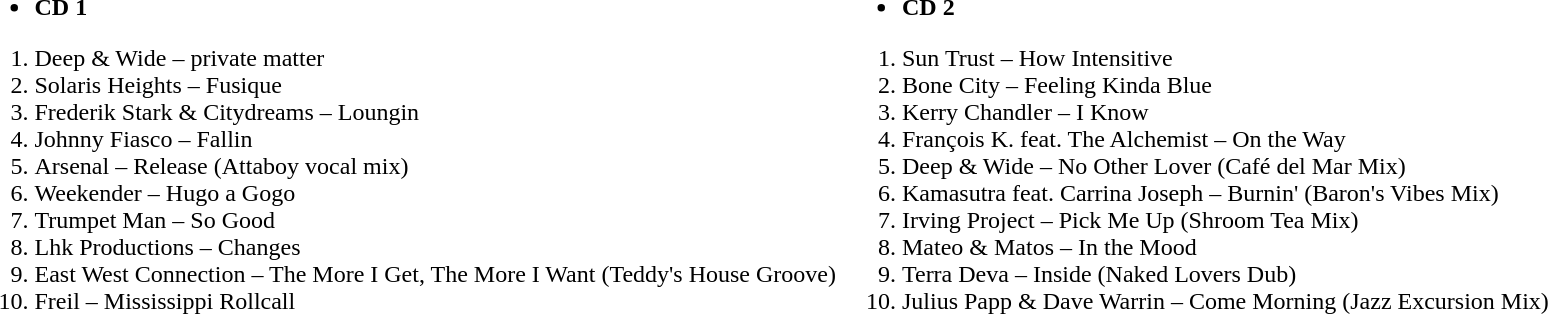<table border="0">
<tr>
<td><br><ul><li><strong>CD 1</strong></li></ul><ol><li>Deep & Wide – private matter</li><li>Solaris Heights – Fusique</li><li>Frederik Stark & Citydreams – Loungin</li><li>Johnny Fiasco – Fallin</li><li>Arsenal – Release (Attaboy vocal mix)</li><li>Weekender – Hugo a Gogo</li><li>Trumpet Man – So Good</li><li>Lhk Productions – Changes</li><li>East West Connection – The More I Get, The More I Want (Teddy's House Groove)</li><li>Freil – Mississippi Rollcall</li></ol></td>
<td valign="top"><br><ul><li><strong>CD 2</strong></li></ul><ol><li>Sun Trust – How Intensitive</li><li>Bone City – Feeling Kinda Blue</li><li>Kerry Chandler – I Know</li><li>François K. feat. The Alchemist – On the Way</li><li>Deep & Wide – No Other Lover (Café del Mar Mix)</li><li>Kamasutra feat. Carrina Joseph – Burnin' (Baron's Vibes Mix)</li><li>Irving Project – Pick Me Up (Shroom Tea Mix)</li><li>Mateo & Matos – In the Mood</li><li>Terra Deva – Inside (Naked Lovers Dub)</li><li>Julius Papp & Dave Warrin – Come Morning (Jazz Excursion Mix)</li></ol></td>
</tr>
</table>
